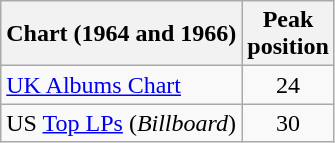<table class="wikitable sortable">
<tr>
<th>Chart (1964 and 1966)</th>
<th>Peak<br>position</th>
</tr>
<tr>
<td><a href='#'>UK Albums Chart</a></td>
<td style="text-align:center;">24</td>
</tr>
<tr>
<td>US <a href='#'>Top LPs</a> (<em>Billboard</em>)</td>
<td style="text-align:center;">30</td>
</tr>
</table>
